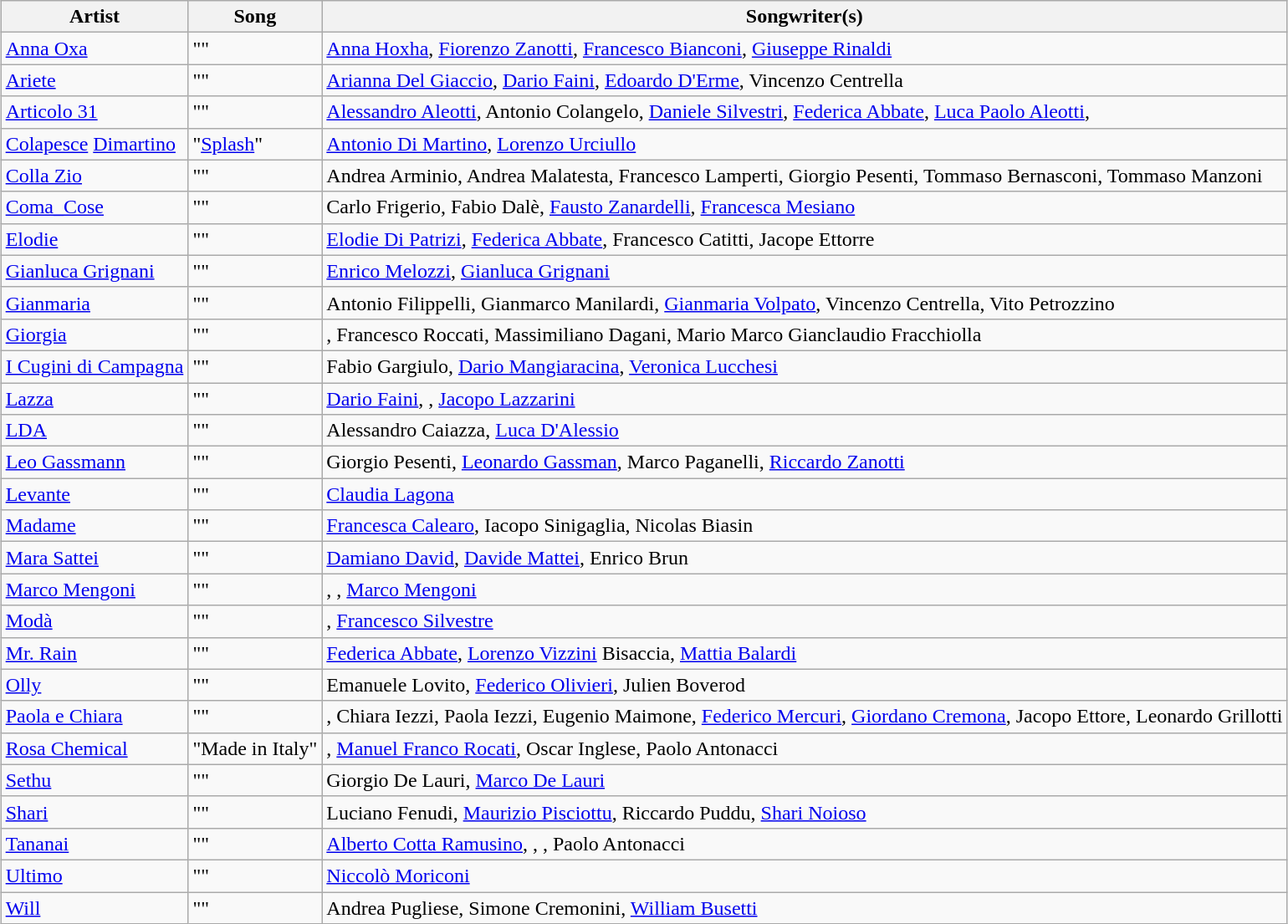<table class="wikitable sortable nowraplinks" style="margin: 1em auto 1em auto">
<tr>
<th>Artist</th>
<th>Song</th>
<th class="unsortable">Songwriter(s)</th>
</tr>
<tr>
<td><a href='#'>Anna Oxa</a></td>
<td nowrap="">""</td>
<td><a href='#'>Anna Hoxha</a>, <a href='#'>Fiorenzo Zanotti</a>, <a href='#'>Francesco Bianconi</a>, <a href='#'>Giuseppe Rinaldi</a></td>
</tr>
<tr>
<td><a href='#'>Ariete</a></td>
<td>""</td>
<td><a href='#'>Arianna Del Giaccio</a>, <a href='#'>Dario Faini</a>, <a href='#'>Edoardo D'Erme</a>, Vincenzo Centrella</td>
</tr>
<tr>
<td><a href='#'>Articolo 31</a></td>
<td>""</td>
<td><a href='#'>Alessandro Aleotti</a>, Antonio Colangelo, <a href='#'>Daniele Silvestri</a>, <a href='#'>Federica Abbate</a>, <a href='#'>Luca Paolo Aleotti</a>, </td>
</tr>
<tr>
<td><a href='#'>Colapesce</a> <a href='#'>Dimartino</a></td>
<td>"<a href='#'>Splash</a>"</td>
<td><a href='#'>Antonio Di Martino</a>, <a href='#'>Lorenzo Urciullo</a></td>
</tr>
<tr>
<td><a href='#'>Colla Zio</a></td>
<td>""</td>
<td>Andrea Arminio, Andrea Malatesta, Francesco Lamperti, Giorgio Pesenti, Tommaso Bernasconi, Tommaso Manzoni</td>
</tr>
<tr>
<td><a href='#'>Coma_Cose</a></td>
<td>""</td>
<td>Carlo Frigerio, Fabio Dalè, <a href='#'>Fausto Zanardelli</a>, <a href='#'>Francesca Mesiano</a></td>
</tr>
<tr>
<td><a href='#'>Elodie</a></td>
<td>""</td>
<td><a href='#'>Elodie Di Patrizi</a>, <a href='#'>Federica Abbate</a>, Francesco Catitti, Jacope Ettorre</td>
</tr>
<tr>
<td><a href='#'>Gianluca Grignani</a></td>
<td nowrap="">""</td>
<td><a href='#'>Enrico Melozzi</a>, <a href='#'>Gianluca Grignani</a></td>
</tr>
<tr>
<td><a href='#'>Gianmaria</a></td>
<td>""</td>
<td>Antonio Filippelli, Gianmarco Manilardi, <a href='#'>Gianmaria Volpato</a>, Vincenzo Centrella, Vito Petrozzino</td>
</tr>
<tr>
<td><a href='#'>Giorgia</a></td>
<td>""</td>
<td>, Francesco Roccati, Massimiliano Dagani, Mario Marco Gianclaudio Fracchiolla</td>
</tr>
<tr>
<td><a href='#'>I Cugini di Campagna</a></td>
<td>""</td>
<td>Fabio Gargiulo, <a href='#'>Dario Mangiaracina</a>, <a href='#'>Veronica Lucchesi</a></td>
</tr>
<tr>
<td><a href='#'>Lazza</a></td>
<td>""</td>
<td><a href='#'>Dario Faini</a>, , <a href='#'>Jacopo Lazzarini</a></td>
</tr>
<tr>
<td><a href='#'>LDA</a></td>
<td>""</td>
<td>Alessandro Caiazza, <a href='#'>Luca D'Alessio</a></td>
</tr>
<tr>
<td><a href='#'>Leo Gassmann</a></td>
<td>""</td>
<td>Giorgio Pesenti, <a href='#'>Leonardo Gassman</a>, Marco Paganelli, <a href='#'>Riccardo Zanotti</a></td>
</tr>
<tr>
<td><a href='#'>Levante</a></td>
<td>""</td>
<td><a href='#'>Claudia Lagona</a></td>
</tr>
<tr>
<td><a href='#'>Madame</a></td>
<td>""</td>
<td><a href='#'>Francesca Calearo</a>, Iacopo Sinigaglia, Nicolas Biasin</td>
</tr>
<tr>
<td><a href='#'>Mara Sattei</a></td>
<td>""</td>
<td><a href='#'>Damiano David</a>, <a href='#'>Davide Mattei</a>, Enrico Brun</td>
</tr>
<tr>
<td><a href='#'>Marco Mengoni</a></td>
<td>""</td>
<td>, , <a href='#'>Marco Mengoni</a></td>
</tr>
<tr>
<td><a href='#'>Modà</a></td>
<td>""</td>
<td>, <a href='#'>Francesco Silvestre</a></td>
</tr>
<tr>
<td><a href='#'>Mr. Rain</a></td>
<td>""</td>
<td><a href='#'>Federica Abbate</a>, <a href='#'>Lorenzo Vizzini</a> Bisaccia, <a href='#'>Mattia Balardi</a></td>
</tr>
<tr>
<td><a href='#'>Olly</a></td>
<td>""</td>
<td>Emanuele Lovito, <a href='#'>Federico Olivieri</a>, Julien Boverod</td>
</tr>
<tr>
<td><a href='#'>Paola e Chiara</a></td>
<td>""</td>
<td>, Chiara Iezzi, Paola Iezzi, Eugenio Maimone, <a href='#'>Federico Mercuri</a>, <a href='#'>Giordano Cremona</a>, Jacopo Ettore, Leonardo Grillotti</td>
</tr>
<tr>
<td><a href='#'>Rosa Chemical</a></td>
<td>"Made in Italy"</td>
<td>, <a href='#'>Manuel Franco Rocati</a>, Oscar Inglese, Paolo Antonacci</td>
</tr>
<tr>
<td><a href='#'>Sethu</a></td>
<td>""</td>
<td>Giorgio De Lauri, <a href='#'>Marco De Lauri</a></td>
</tr>
<tr>
<td><a href='#'>Shari</a></td>
<td>""</td>
<td>Luciano Fenudi, <a href='#'>Maurizio Pisciottu</a>, Riccardo Puddu, <a href='#'>Shari Noioso</a></td>
</tr>
<tr>
<td><a href='#'>Tananai</a></td>
<td>""</td>
<td><a href='#'>Alberto Cotta Ramusino</a>, , , Paolo Antonacci</td>
</tr>
<tr>
<td><a href='#'>Ultimo</a></td>
<td>""</td>
<td><a href='#'>Niccolò Moriconi</a></td>
</tr>
<tr>
<td><a href='#'>Will</a></td>
<td>""</td>
<td>Andrea Pugliese, Simone Cremonini, <a href='#'>William Busetti</a></td>
</tr>
</table>
